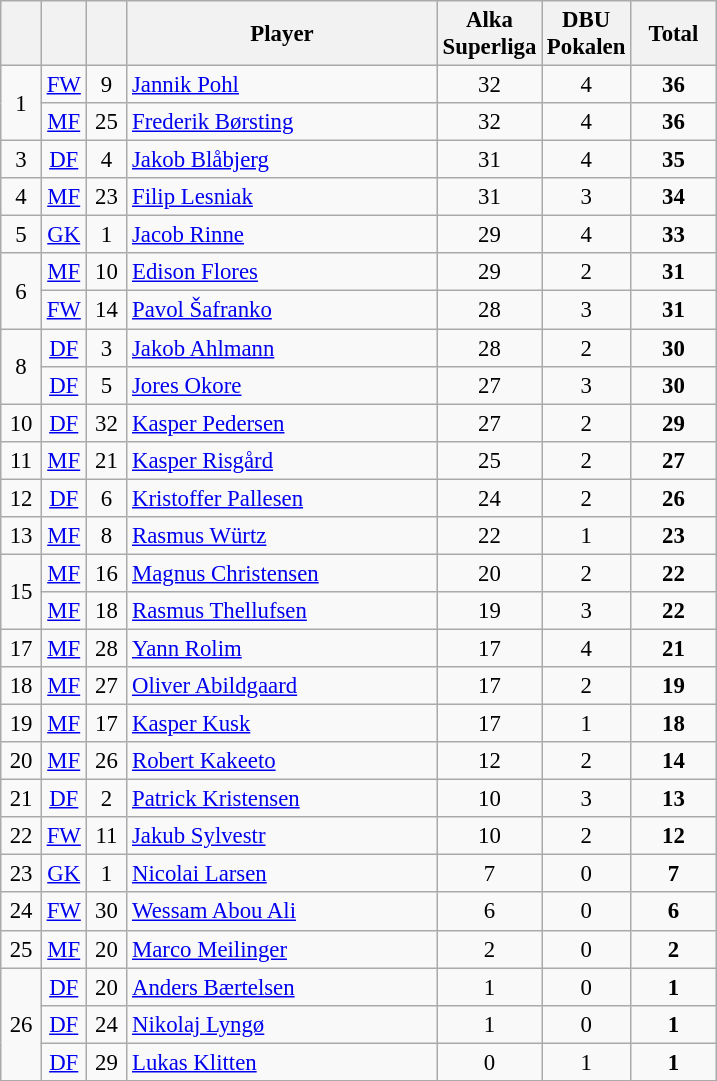<table class="wikitable sortable" style="font-size: 95%; text-align: center;">
<tr>
<th width=20></th>
<th width=20></th>
<th width=20></th>
<th width=200>Player</th>
<th width=50>Alka Superliga</th>
<th width=50>DBU Pokalen</th>
<th width=50>Total</th>
</tr>
<tr>
<td rowspan=2>1</td>
<td><a href='#'>FW</a></td>
<td>9</td>
<td align=left> <a href='#'>Jannik Pohl</a></td>
<td>32</td>
<td>4</td>
<td><strong>36</strong></td>
</tr>
<tr>
<td><a href='#'>MF</a></td>
<td>25</td>
<td align=left> <a href='#'>Frederik Børsting</a></td>
<td>32</td>
<td>4</td>
<td><strong>36</strong></td>
</tr>
<tr>
<td rowspan=1>3</td>
<td><a href='#'>DF</a></td>
<td>4</td>
<td align=left> <a href='#'>Jakob Blåbjerg</a></td>
<td>31</td>
<td>4</td>
<td><strong>35</strong></td>
</tr>
<tr>
<td rowspan=1>4</td>
<td><a href='#'>MF</a></td>
<td>23</td>
<td align=left> <a href='#'>Filip Lesniak</a></td>
<td>31</td>
<td>3</td>
<td><strong>34</strong></td>
</tr>
<tr>
<td rowspan=1>5</td>
<td><a href='#'>GK</a></td>
<td>1</td>
<td align=left> <a href='#'>Jacob Rinne</a></td>
<td>29</td>
<td>4</td>
<td><strong>33</strong></td>
</tr>
<tr>
<td rowspan=2>6</td>
<td><a href='#'>MF</a></td>
<td>10</td>
<td align=left> <a href='#'>Edison Flores</a></td>
<td>29</td>
<td>2</td>
<td><strong>31</strong></td>
</tr>
<tr>
<td><a href='#'>FW</a></td>
<td>14</td>
<td align=left> <a href='#'>Pavol Šafranko</a></td>
<td>28</td>
<td>3</td>
<td><strong>31</strong></td>
</tr>
<tr>
<td rowspan=2>8</td>
<td><a href='#'>DF</a></td>
<td>3</td>
<td align=left> <a href='#'>Jakob Ahlmann</a></td>
<td>28</td>
<td>2</td>
<td><strong>30</strong></td>
</tr>
<tr>
<td><a href='#'>DF</a></td>
<td>5</td>
<td align=left> <a href='#'>Jores Okore</a></td>
<td>27</td>
<td>3</td>
<td><strong>30</strong></td>
</tr>
<tr>
<td rowspan=1>10</td>
<td><a href='#'>DF</a></td>
<td>32</td>
<td align=left> <a href='#'>Kasper Pedersen</a></td>
<td>27</td>
<td>2</td>
<td><strong>29</strong></td>
</tr>
<tr>
<td rowspan=1>11</td>
<td><a href='#'>MF</a></td>
<td>21</td>
<td align=left> <a href='#'>Kasper Risgård</a></td>
<td>25</td>
<td>2</td>
<td><strong>27</strong></td>
</tr>
<tr>
<td rowspan=1>12</td>
<td><a href='#'>DF</a></td>
<td>6</td>
<td align=left> <a href='#'>Kristoffer Pallesen</a></td>
<td>24</td>
<td>2</td>
<td><strong>26</strong></td>
</tr>
<tr>
<td rowspan=1>13</td>
<td><a href='#'>MF</a></td>
<td>8</td>
<td align=left> <a href='#'>Rasmus Würtz</a></td>
<td>22</td>
<td>1</td>
<td><strong>23</strong></td>
</tr>
<tr>
<td rowspan=2>15</td>
<td><a href='#'>MF</a></td>
<td>16</td>
<td align=left> <a href='#'>Magnus Christensen</a></td>
<td>20</td>
<td>2</td>
<td><strong>22</strong></td>
</tr>
<tr>
<td><a href='#'>MF</a></td>
<td>18</td>
<td align=left> <a href='#'>Rasmus Thellufsen</a></td>
<td>19</td>
<td>3</td>
<td><strong>22</strong></td>
</tr>
<tr>
<td rowspan=1>17</td>
<td><a href='#'>MF</a></td>
<td>28</td>
<td align=left> <a href='#'>Yann Rolim</a></td>
<td>17</td>
<td>4</td>
<td><strong>21</strong></td>
</tr>
<tr>
<td rowspan=1>18</td>
<td><a href='#'>MF</a></td>
<td>27</td>
<td align=left> <a href='#'>Oliver Abildgaard</a></td>
<td>17</td>
<td>2</td>
<td><strong>19</strong></td>
</tr>
<tr>
<td rowspan=1>19</td>
<td><a href='#'>MF</a></td>
<td>17</td>
<td align=left> <a href='#'>Kasper Kusk</a></td>
<td>17</td>
<td>1</td>
<td><strong>18</strong></td>
</tr>
<tr>
<td rowspan=1>20</td>
<td><a href='#'>MF</a></td>
<td>26</td>
<td align=left> <a href='#'>Robert Kakeeto</a></td>
<td>12</td>
<td>2</td>
<td><strong>14</strong></td>
</tr>
<tr>
<td rowspan=1>21</td>
<td><a href='#'>DF</a></td>
<td>2</td>
<td align=left> <a href='#'>Patrick Kristensen</a></td>
<td>10</td>
<td>3</td>
<td><strong>13</strong></td>
</tr>
<tr>
<td rowspan=1>22</td>
<td><a href='#'>FW</a></td>
<td>11</td>
<td align=left> <a href='#'>Jakub Sylvestr</a></td>
<td>10</td>
<td>2</td>
<td><strong>12</strong></td>
</tr>
<tr>
<td rowspan=1>23</td>
<td><a href='#'>GK</a></td>
<td>1</td>
<td align=left> <a href='#'>Nicolai Larsen</a></td>
<td>7</td>
<td>0</td>
<td><strong>7</strong></td>
</tr>
<tr>
<td rowspan=1>24</td>
<td><a href='#'>FW</a></td>
<td>30</td>
<td align=left> <a href='#'>Wessam Abou Ali</a></td>
<td>6</td>
<td>0</td>
<td><strong>6</strong></td>
</tr>
<tr>
<td rowspan=1>25</td>
<td><a href='#'>MF</a></td>
<td>20</td>
<td align=left> <a href='#'>Marco Meilinger</a></td>
<td>2</td>
<td>0</td>
<td><strong>2</strong></td>
</tr>
<tr>
<td rowspan=3>26</td>
<td><a href='#'>DF</a></td>
<td>20</td>
<td align=left> <a href='#'>Anders Bærtelsen</a></td>
<td>1</td>
<td>0</td>
<td><strong>1</strong></td>
</tr>
<tr>
<td><a href='#'>DF</a></td>
<td>24</td>
<td align=left> <a href='#'>Nikolaj Lyngø</a></td>
<td>1</td>
<td>0</td>
<td><strong>1</strong></td>
</tr>
<tr>
<td><a href='#'>DF</a></td>
<td>29</td>
<td align=left> <a href='#'>Lukas Klitten</a></td>
<td>0</td>
<td>1</td>
<td><strong>1</strong></td>
</tr>
</table>
